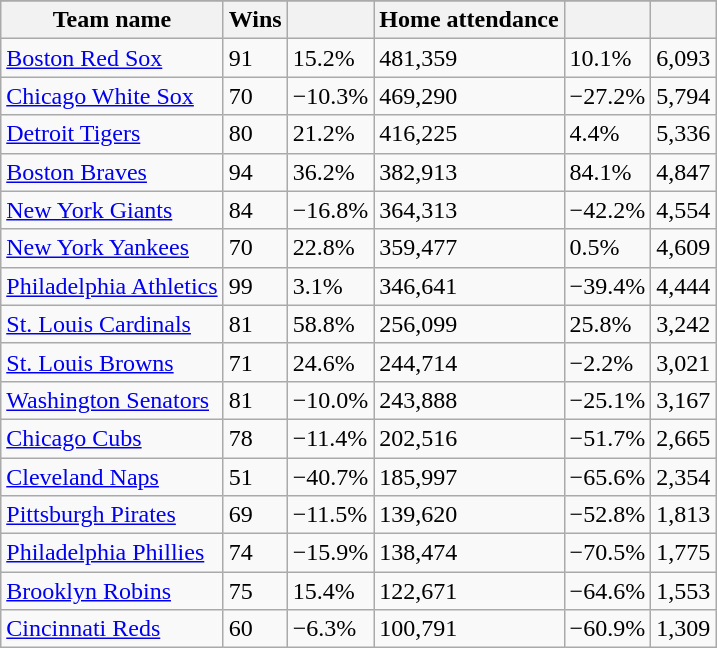<table class="wikitable sortable">
<tr style="text-align:center; font-size:larger;">
</tr>
<tr>
<th>Team name</th>
<th>Wins</th>
<th></th>
<th>Home attendance</th>
<th></th>
<th></th>
</tr>
<tr>
<td><a href='#'>Boston Red Sox</a></td>
<td>91</td>
<td>15.2%</td>
<td>481,359</td>
<td>10.1%</td>
<td>6,093</td>
</tr>
<tr>
<td><a href='#'>Chicago White Sox</a></td>
<td>70</td>
<td>−10.3%</td>
<td>469,290</td>
<td>−27.2%</td>
<td>5,794</td>
</tr>
<tr>
<td><a href='#'>Detroit Tigers</a></td>
<td>80</td>
<td>21.2%</td>
<td>416,225</td>
<td>4.4%</td>
<td>5,336</td>
</tr>
<tr>
<td><a href='#'>Boston Braves</a></td>
<td>94</td>
<td>36.2%</td>
<td>382,913</td>
<td>84.1%</td>
<td>4,847</td>
</tr>
<tr>
<td><a href='#'>New York Giants</a></td>
<td>84</td>
<td>−16.8%</td>
<td>364,313</td>
<td>−42.2%</td>
<td>4,554</td>
</tr>
<tr>
<td><a href='#'>New York Yankees</a></td>
<td>70</td>
<td>22.8%</td>
<td>359,477</td>
<td>0.5%</td>
<td>4,609</td>
</tr>
<tr>
<td><a href='#'>Philadelphia Athletics</a></td>
<td>99</td>
<td>3.1%</td>
<td>346,641</td>
<td>−39.4%</td>
<td>4,444</td>
</tr>
<tr>
<td><a href='#'>St. Louis Cardinals</a></td>
<td>81</td>
<td>58.8%</td>
<td>256,099</td>
<td>25.8%</td>
<td>3,242</td>
</tr>
<tr>
<td><a href='#'>St. Louis Browns</a></td>
<td>71</td>
<td>24.6%</td>
<td>244,714</td>
<td>−2.2%</td>
<td>3,021</td>
</tr>
<tr>
<td><a href='#'>Washington Senators</a></td>
<td>81</td>
<td>−10.0%</td>
<td>243,888</td>
<td>−25.1%</td>
<td>3,167</td>
</tr>
<tr>
<td><a href='#'>Chicago Cubs</a></td>
<td>78</td>
<td>−11.4%</td>
<td>202,516</td>
<td>−51.7%</td>
<td>2,665</td>
</tr>
<tr>
<td><a href='#'>Cleveland Naps</a></td>
<td>51</td>
<td>−40.7%</td>
<td>185,997</td>
<td>−65.6%</td>
<td>2,354</td>
</tr>
<tr>
<td><a href='#'>Pittsburgh Pirates</a></td>
<td>69</td>
<td>−11.5%</td>
<td>139,620</td>
<td>−52.8%</td>
<td>1,813</td>
</tr>
<tr>
<td><a href='#'>Philadelphia Phillies</a></td>
<td>74</td>
<td>−15.9%</td>
<td>138,474</td>
<td>−70.5%</td>
<td>1,775</td>
</tr>
<tr>
<td><a href='#'>Brooklyn Robins</a></td>
<td>75</td>
<td>15.4%</td>
<td>122,671</td>
<td>−64.6%</td>
<td>1,553</td>
</tr>
<tr>
<td><a href='#'>Cincinnati Reds</a></td>
<td>60</td>
<td>−6.3%</td>
<td>100,791</td>
<td>−60.9%</td>
<td>1,309</td>
</tr>
</table>
